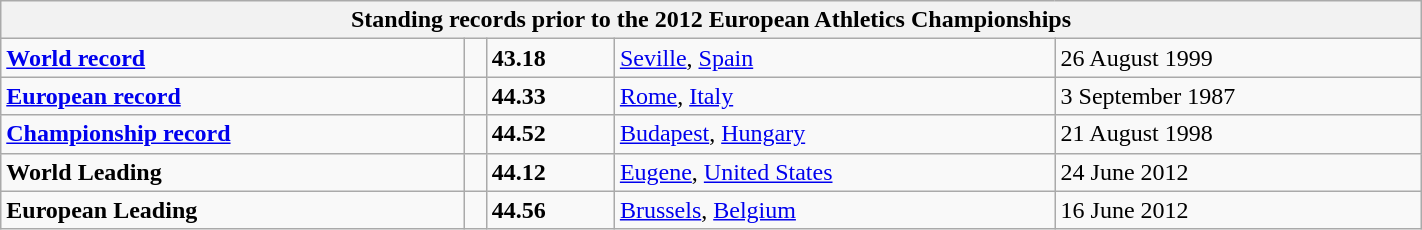<table class="wikitable" width=75%>
<tr>
<th colspan="5">Standing records prior to the 2012 European Athletics Championships</th>
</tr>
<tr>
<td><strong><a href='#'>World record</a></strong></td>
<td></td>
<td><strong>43.18</strong></td>
<td><a href='#'>Seville</a>, <a href='#'>Spain</a></td>
<td>26 August 1999</td>
</tr>
<tr>
<td><strong><a href='#'>European record</a></strong></td>
<td></td>
<td><strong>44.33</strong></td>
<td><a href='#'>Rome</a>, <a href='#'>Italy</a></td>
<td>3 September 1987</td>
</tr>
<tr>
<td><strong><a href='#'>Championship record</a></strong></td>
<td></td>
<td><strong>44.52</strong></td>
<td><a href='#'>Budapest</a>, <a href='#'>Hungary</a></td>
<td>21 August 1998</td>
</tr>
<tr>
<td><strong>World Leading</strong></td>
<td></td>
<td><strong>44.12</strong></td>
<td><a href='#'>Eugene</a>, <a href='#'>United States</a></td>
<td>24 June 2012</td>
</tr>
<tr>
<td><strong>European Leading</strong></td>
<td></td>
<td><strong>44.56</strong></td>
<td><a href='#'>Brussels</a>, <a href='#'>Belgium</a></td>
<td>16 June 2012</td>
</tr>
</table>
